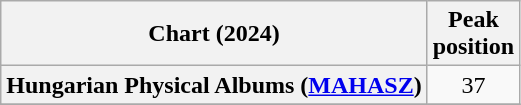<table class="wikitable sortable plainrowheaders" style="text-align:center">
<tr>
<th scope="col">Chart (2024)</th>
<th scope="col">Peak<br>position</th>
</tr>
<tr>
<th scope="row">Hungarian Physical Albums (<a href='#'>MAHASZ</a>)</th>
<td>37</td>
</tr>
<tr>
</tr>
</table>
